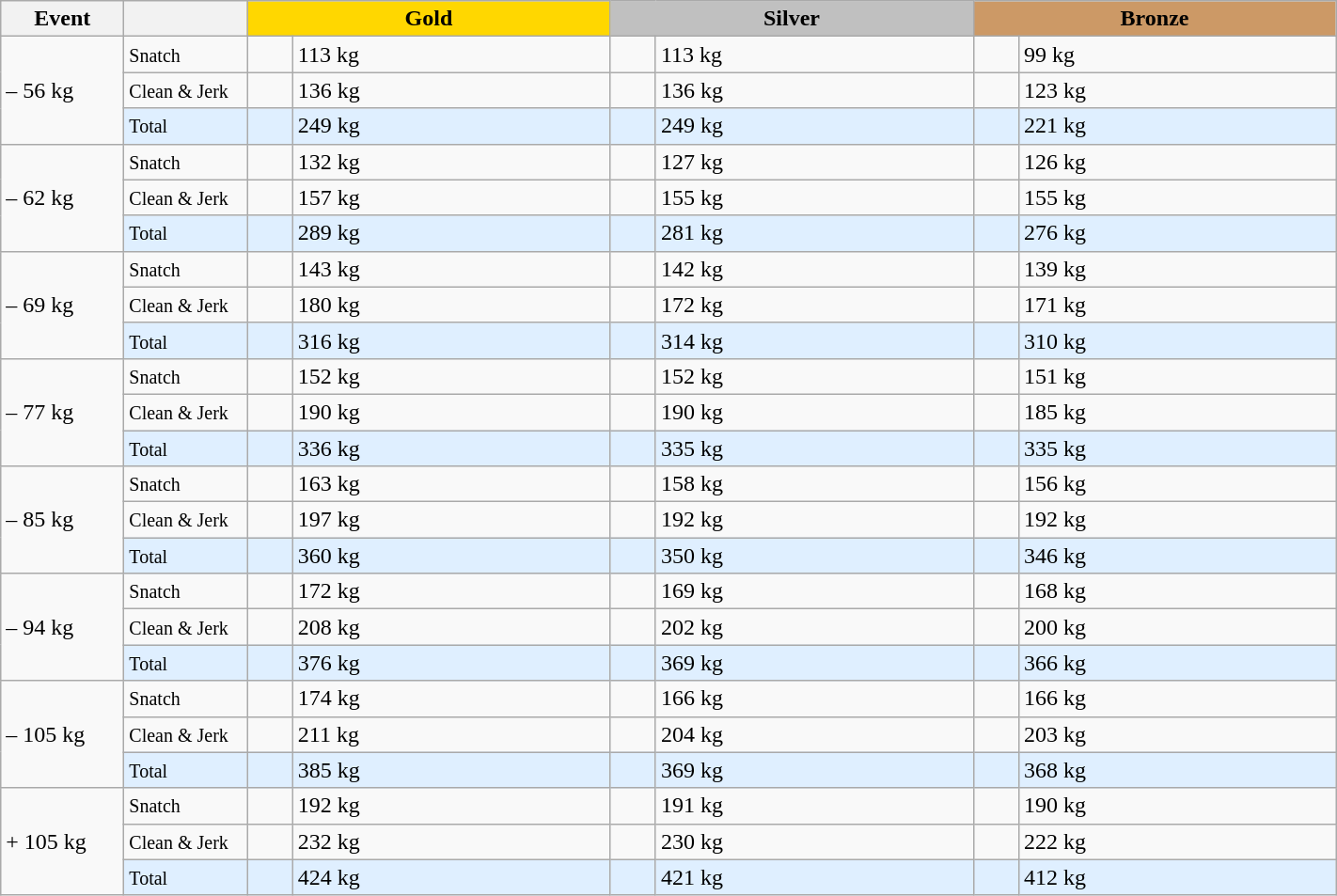<table class="wikitable">
<tr>
<th width=80>Event</th>
<th width=80></th>
<td bgcolor=gold align="center" colspan=2 width=250><strong>Gold</strong></td>
<td bgcolor=silver align="center" colspan=2 width=250><strong>Silver</strong></td>
<td bgcolor=#cc9966 colspan=2 align="center" width=250><strong>Bronze</strong></td>
</tr>
<tr>
<td rowspan=3>– 56 kg</td>
<td><small>Snatch</small></td>
<td></td>
<td>113 kg</td>
<td></td>
<td>113 kg</td>
<td></td>
<td>99 kg</td>
</tr>
<tr>
<td><small>Clean & Jerk</small></td>
<td></td>
<td>136 kg</td>
<td></td>
<td>136 kg</td>
<td></td>
<td>123 kg</td>
</tr>
<tr bgcolor=#dfefff>
<td><small>Total</small></td>
<td></td>
<td>249 kg</td>
<td></td>
<td>249 kg</td>
<td></td>
<td>221 kg</td>
</tr>
<tr>
<td rowspan=3>– 62 kg</td>
<td><small>Snatch</small></td>
<td></td>
<td>132 kg</td>
<td></td>
<td>127 kg</td>
<td></td>
<td>126 kg</td>
</tr>
<tr>
<td><small>Clean & Jerk</small></td>
<td></td>
<td>157 kg</td>
<td></td>
<td>155 kg</td>
<td></td>
<td>155 kg</td>
</tr>
<tr bgcolor=#dfefff>
<td><small>Total</small></td>
<td></td>
<td>289 kg</td>
<td></td>
<td>281 kg</td>
<td></td>
<td>276 kg</td>
</tr>
<tr>
<td rowspan=3>– 69 kg</td>
<td><small>Snatch</small></td>
<td></td>
<td>143 kg</td>
<td></td>
<td>142 kg</td>
<td></td>
<td>139 kg</td>
</tr>
<tr>
<td><small>Clean & Jerk</small></td>
<td></td>
<td>180 kg</td>
<td></td>
<td>172 kg</td>
<td></td>
<td>171 kg</td>
</tr>
<tr bgcolor=#dfefff>
<td><small>Total</small></td>
<td></td>
<td>316 kg</td>
<td></td>
<td>314 kg</td>
<td></td>
<td>310 kg</td>
</tr>
<tr>
<td rowspan=3>– 77 kg</td>
<td><small>Snatch</small></td>
<td></td>
<td>152 kg</td>
<td></td>
<td>152 kg</td>
<td></td>
<td>151 kg</td>
</tr>
<tr>
<td><small>Clean & Jerk</small></td>
<td></td>
<td>190 kg</td>
<td></td>
<td>190 kg</td>
<td></td>
<td>185 kg</td>
</tr>
<tr bgcolor=#dfefff>
<td><small>Total</small></td>
<td></td>
<td>336 kg</td>
<td></td>
<td>335 kg</td>
<td></td>
<td>335 kg</td>
</tr>
<tr>
<td rowspan=3>– 85 kg</td>
<td><small>Snatch</small></td>
<td></td>
<td>163 kg</td>
<td></td>
<td>158 kg</td>
<td></td>
<td>156 kg</td>
</tr>
<tr>
<td><small>Clean & Jerk</small></td>
<td></td>
<td>197 kg</td>
<td></td>
<td>192 kg</td>
<td></td>
<td>192 kg</td>
</tr>
<tr bgcolor=#dfefff>
<td><small>Total</small></td>
<td></td>
<td>360 kg</td>
<td></td>
<td>350 kg</td>
<td></td>
<td>346 kg</td>
</tr>
<tr>
<td rowspan=3>– 94 kg</td>
<td><small>Snatch</small></td>
<td></td>
<td>172 kg</td>
<td></td>
<td>169 kg</td>
<td></td>
<td>168 kg</td>
</tr>
<tr>
<td><small>Clean & Jerk</small></td>
<td></td>
<td>208 kg</td>
<td></td>
<td>202 kg</td>
<td></td>
<td>200 kg</td>
</tr>
<tr bgcolor=#dfefff>
<td><small>Total</small></td>
<td></td>
<td>376 kg</td>
<td></td>
<td>369 kg</td>
<td></td>
<td>366 kg</td>
</tr>
<tr>
<td rowspan=3>– 105 kg</td>
<td><small>Snatch</small></td>
<td></td>
<td>174 kg</td>
<td></td>
<td>166 kg</td>
<td></td>
<td>166 kg</td>
</tr>
<tr>
<td><small>Clean & Jerk</small></td>
<td></td>
<td>211 kg</td>
<td></td>
<td>204 kg</td>
<td></td>
<td>203 kg</td>
</tr>
<tr bgcolor=#dfefff>
<td><small>Total</small></td>
<td></td>
<td>385 kg</td>
<td></td>
<td>369 kg</td>
<td></td>
<td>368 kg</td>
</tr>
<tr>
<td rowspan=3>+ 105 kg</td>
<td><small>Snatch</small></td>
<td></td>
<td>192 kg</td>
<td></td>
<td>191 kg</td>
<td></td>
<td>190 kg</td>
</tr>
<tr>
<td><small>Clean & Jerk</small></td>
<td></td>
<td>232 kg</td>
<td></td>
<td>230 kg</td>
<td></td>
<td>222 kg</td>
</tr>
<tr bgcolor=#dfefff>
<td><small>Total</small></td>
<td></td>
<td>424 kg</td>
<td></td>
<td>421 kg</td>
<td></td>
<td>412 kg</td>
</tr>
</table>
